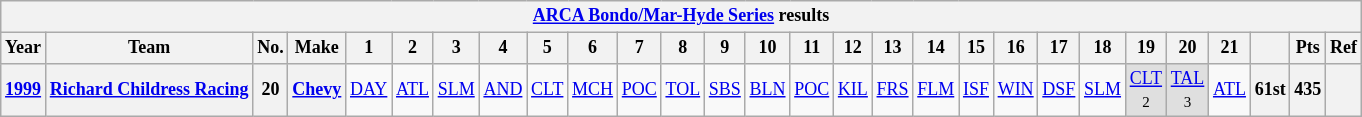<table class="wikitable" style="text-align:center; font-size:75%">
<tr>
<th colspan=45><a href='#'>ARCA Bondo/Mar-Hyde Series</a> results</th>
</tr>
<tr>
<th>Year</th>
<th>Team</th>
<th>No.</th>
<th>Make</th>
<th>1</th>
<th>2</th>
<th>3</th>
<th>4</th>
<th>5</th>
<th>6</th>
<th>7</th>
<th>8</th>
<th>9</th>
<th>10</th>
<th>11</th>
<th>12</th>
<th>13</th>
<th>14</th>
<th>15</th>
<th>16</th>
<th>17</th>
<th>18</th>
<th>19</th>
<th>20</th>
<th>21</th>
<th></th>
<th>Pts</th>
<th>Ref</th>
</tr>
<tr>
<th><a href='#'>1999</a></th>
<th><a href='#'>Richard Childress Racing</a></th>
<th>20</th>
<th><a href='#'>Chevy</a></th>
<td><a href='#'>DAY</a></td>
<td><a href='#'>ATL</a></td>
<td><a href='#'>SLM</a></td>
<td><a href='#'>AND</a></td>
<td><a href='#'>CLT</a></td>
<td><a href='#'>MCH</a></td>
<td><a href='#'>POC</a></td>
<td><a href='#'>TOL</a></td>
<td><a href='#'>SBS</a></td>
<td><a href='#'>BLN</a></td>
<td><a href='#'>POC</a></td>
<td><a href='#'>KIL</a></td>
<td><a href='#'>FRS</a></td>
<td><a href='#'>FLM</a></td>
<td><a href='#'>ISF</a></td>
<td><a href='#'>WIN</a></td>
<td><a href='#'>DSF</a></td>
<td><a href='#'>SLM</a></td>
<td style="background:#DFDFDF;"><a href='#'>CLT</a><br><small>2</small></td>
<td style="background:#DFDFDF;"><a href='#'>TAL</a><br><small>3</small></td>
<td><a href='#'>ATL</a></td>
<th>61st</th>
<th>435</th>
<th></th>
</tr>
</table>
